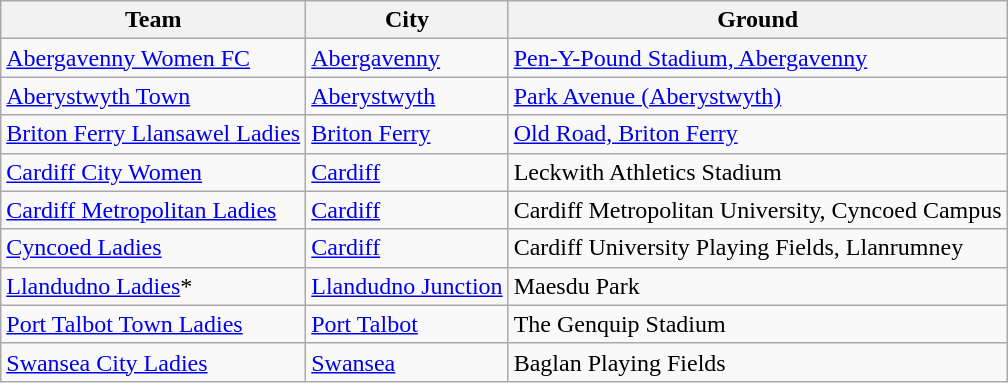<table class="sortable wikitable">
<tr align=center>
<th>Team</th>
<th>City</th>
<th>Ground</th>
</tr>
<tr>
<td><a href='#'>Abergavenny Women FC</a></td>
<td><a href='#'>Abergavenny</a></td>
<td><a href='#'>Pen-Y-Pound Stadium, Abergavenny</a></td>
</tr>
<tr>
<td><a href='#'>Aberystwyth Town</a></td>
<td><a href='#'>Aberystwyth</a></td>
<td><a href='#'>Park Avenue (Aberystwyth)</a></td>
</tr>
<tr>
<td><a href='#'>Briton Ferry Llansawel Ladies</a></td>
<td><a href='#'>Briton Ferry</a></td>
<td><a href='#'>Old Road, Briton Ferry</a></td>
</tr>
<tr>
<td><a href='#'>Cardiff City Women</a></td>
<td><a href='#'>Cardiff</a></td>
<td>Leckwith Athletics Stadium</td>
</tr>
<tr>
<td><a href='#'>Cardiff Metropolitan Ladies</a></td>
<td><a href='#'>Cardiff</a></td>
<td>Cardiff Metropolitan University, Cyncoed Campus</td>
</tr>
<tr>
<td><a href='#'>Cyncoed Ladies</a></td>
<td><a href='#'>Cardiff</a></td>
<td>Cardiff University Playing Fields, Llanrumney</td>
</tr>
<tr>
<td><a href='#'>Llandudno Ladies</a>*</td>
<td><a href='#'>Llandudno Junction</a></td>
<td>Maesdu Park</td>
</tr>
<tr>
<td><a href='#'>Port Talbot Town Ladies</a></td>
<td><a href='#'>Port Talbot</a></td>
<td>The Genquip Stadium</td>
</tr>
<tr>
<td><a href='#'>Swansea City Ladies</a></td>
<td><a href='#'>Swansea</a></td>
<td>Baglan Playing Fields</td>
</tr>
</table>
